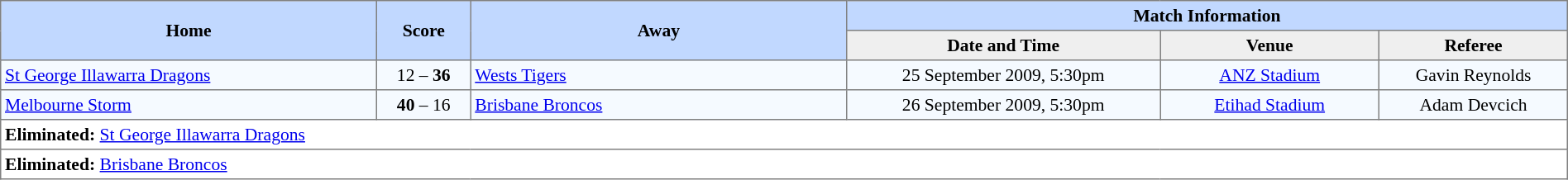<table border="1" cellpadding="3" cellspacing="0" style="border-collapse:collapse; font-size:90%; text-align:center; width:100%;">
<tr style="background:#c1d8ff;">
<th rowspan="2" style="width:24%;">Home</th>
<th rowspan="2" style="width:6%;">Score</th>
<th rowspan="2" style="width:24%;">Away</th>
<th colspan=3>Match Information</th>
</tr>
<tr style="background:#efefef;">
<th width=20%>Date and Time</th>
<th width=14%>Venue</th>
<th width=12%>Referee</th>
</tr>
<tr style="text-align:center; background:#f5faff;">
<td align=left> <a href='#'>St George Illawarra Dragons</a></td>
<td>12 – <strong>36</strong></td>
<td align=left> <a href='#'>Wests Tigers</a></td>
<td>25 September 2009, 5:30pm</td>
<td><a href='#'>ANZ Stadium</a></td>
<td>Gavin Reynolds</td>
</tr>
<tr style="text-align:center; background:#f5faff;">
<td align=left> <a href='#'>Melbourne Storm</a></td>
<td><strong>40</strong> – 16</td>
<td align=left> <a href='#'>Brisbane Broncos</a></td>
<td>26 September 2009, 5:30pm</td>
<td><a href='#'>Etihad Stadium</a></td>
<td>Adam Devcich</td>
</tr>
<tr>
<td colspan="7" style="text-align:left;"><strong>Eliminated:</strong>  <a href='#'>St George Illawarra Dragons</a></td>
</tr>
<tr>
<td colspan="7" style="text-align:left;"><strong>Eliminated:</strong>  <a href='#'>Brisbane Broncos</a></td>
</tr>
</table>
